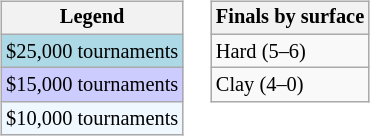<table>
<tr valign=top>
<td><br><table class=wikitable style="font-size:85%">
<tr>
<th>Legend</th>
</tr>
<tr style="background:lightblue;">
<td>$25,000 tournaments</td>
</tr>
<tr style="background:#ccccff;">
<td>$15,000 tournaments</td>
</tr>
<tr style="background:#f0f8ff;">
<td>$10,000 tournaments</td>
</tr>
</table>
</td>
<td><br><table class=wikitable style="font-size:85%">
<tr>
<th>Finals by surface</th>
</tr>
<tr>
<td>Hard (5–6)</td>
</tr>
<tr>
<td>Clay (4–0)</td>
</tr>
</table>
</td>
</tr>
</table>
